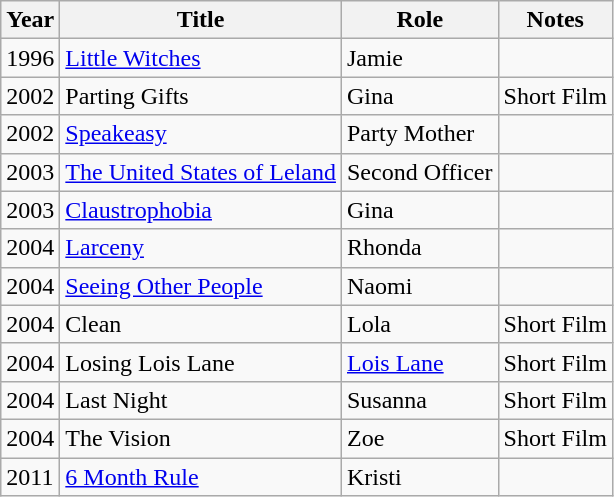<table class="wikitable">
<tr>
<th>Year</th>
<th>Title</th>
<th>Role</th>
<th>Notes</th>
</tr>
<tr>
<td>1996</td>
<td><a href='#'>Little Witches</a></td>
<td>Jamie</td>
<td></td>
</tr>
<tr>
<td>2002</td>
<td>Parting Gifts</td>
<td>Gina</td>
<td>Short Film</td>
</tr>
<tr>
<td>2002</td>
<td><a href='#'>Speakeasy</a></td>
<td>Party Mother</td>
<td></td>
</tr>
<tr>
<td>2003</td>
<td><a href='#'>The United States of Leland</a></td>
<td>Second Officer</td>
<td></td>
</tr>
<tr>
<td>2003</td>
<td><a href='#'>Claustrophobia</a></td>
<td>Gina</td>
<td></td>
</tr>
<tr>
<td>2004</td>
<td><a href='#'>Larceny</a></td>
<td>Rhonda</td>
<td></td>
</tr>
<tr>
<td>2004</td>
<td><a href='#'>Seeing Other People</a></td>
<td>Naomi</td>
<td></td>
</tr>
<tr>
<td>2004</td>
<td>Clean</td>
<td>Lola</td>
<td>Short Film</td>
</tr>
<tr>
<td>2004</td>
<td>Losing Lois Lane</td>
<td><a href='#'>Lois Lane</a></td>
<td>Short Film</td>
</tr>
<tr>
<td>2004</td>
<td>Last Night</td>
<td>Susanna</td>
<td>Short Film</td>
</tr>
<tr>
<td>2004</td>
<td>The Vision</td>
<td>Zoe</td>
<td>Short Film</td>
</tr>
<tr>
<td>2011</td>
<td><a href='#'>6 Month Rule</a></td>
<td>Kristi</td>
<td></td>
</tr>
</table>
